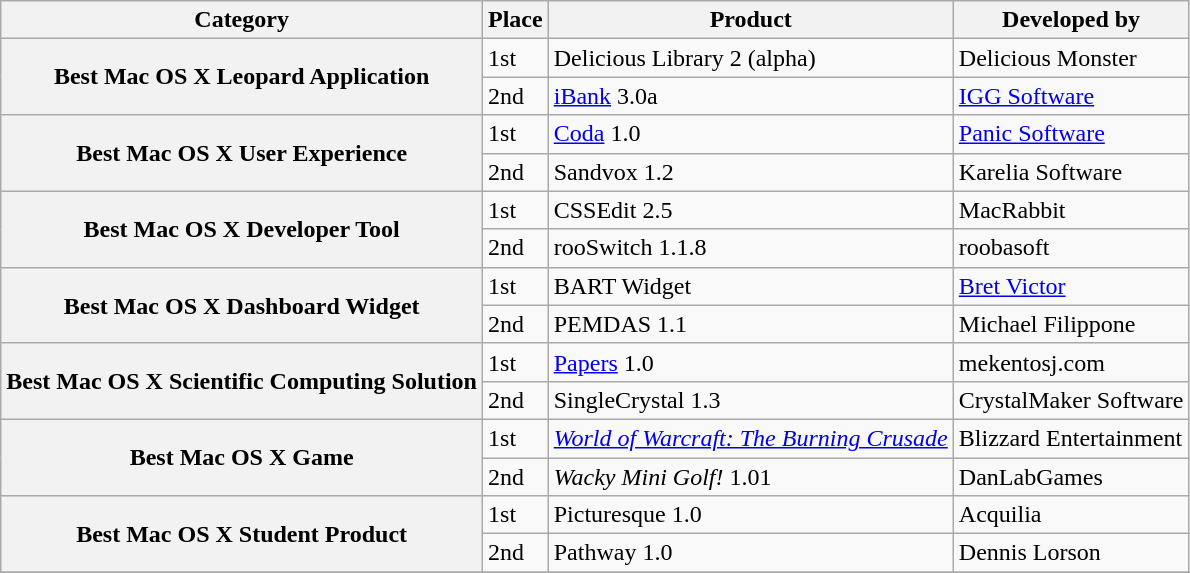<table class="wikitable">
<tr>
<th>Category</th>
<th>Place</th>
<th>Product</th>
<th>Developed by</th>
</tr>
<tr>
<th rowspan="2">Best Mac OS X Leopard Application</th>
<td>1st</td>
<td>Delicious Library 2 (alpha)</td>
<td>Delicious Monster</td>
</tr>
<tr>
<td>2nd</td>
<td><a href='#'>iBank</a> 3.0a</td>
<td><a href='#'>IGG Software</a></td>
</tr>
<tr>
<th rowspan="2">Best Mac OS X User Experience</th>
<td>1st</td>
<td><a href='#'>Coda</a> 1.0</td>
<td><a href='#'>Panic Software</a></td>
</tr>
<tr>
<td>2nd</td>
<td>Sandvox 1.2</td>
<td>Karelia Software</td>
</tr>
<tr>
<th rowspan="2">Best Mac OS X Developer Tool</th>
<td>1st</td>
<td>CSSEdit 2.5</td>
<td>MacRabbit</td>
</tr>
<tr>
<td>2nd</td>
<td>rooSwitch 1.1.8</td>
<td>roobasoft</td>
</tr>
<tr>
<th rowspan="2">Best Mac OS X Dashboard Widget</th>
<td>1st</td>
<td>BART Widget</td>
<td><a href='#'>Bret Victor</a></td>
</tr>
<tr>
<td>2nd</td>
<td>PEMDAS 1.1</td>
<td>Michael Filippone</td>
</tr>
<tr>
<th rowspan="2">Best Mac OS X Scientific Computing Solution</th>
<td>1st</td>
<td><a href='#'>Papers</a> 1.0</td>
<td>mekentosj.com</td>
</tr>
<tr>
<td>2nd</td>
<td>SingleCrystal 1.3</td>
<td>CrystalMaker Software</td>
</tr>
<tr>
<th rowspan="2">Best Mac OS X Game</th>
<td>1st</td>
<td><em><a href='#'>World of Warcraft: The Burning Crusade</a></em></td>
<td>Blizzard Entertainment</td>
</tr>
<tr>
<td>2nd</td>
<td><em>Wacky Mini Golf!</em> 1.01</td>
<td>DanLabGames</td>
</tr>
<tr>
<th rowspan="2">Best Mac OS X Student Product</th>
<td>1st</td>
<td>Picturesque 1.0</td>
<td>Acquilia</td>
</tr>
<tr>
<td>2nd</td>
<td>Pathway 1.0</td>
<td>Dennis Lorson</td>
</tr>
<tr>
</tr>
</table>
